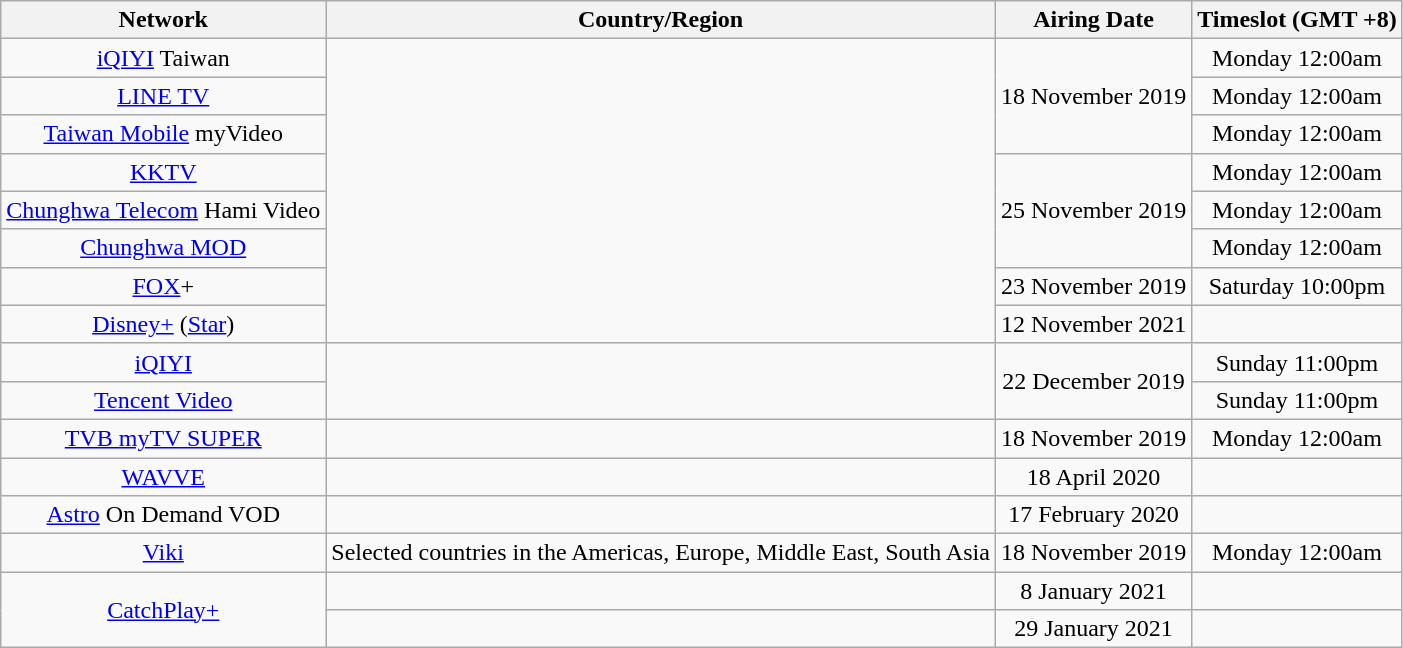<table class="wikitable"  style="text-align:center">
<tr>
<th>Network</th>
<th>Country/Region</th>
<th>Airing Date</th>
<th>Timeslot (GMT +8)</th>
</tr>
<tr>
<td><a href='#'>iQIYI</a> Taiwan</td>
<td rowspan=8></td>
<td rowspan=3>18 November 2019</td>
<td>Monday 12:00am</td>
</tr>
<tr>
<td><a href='#'>LINE TV</a></td>
<td>Monday 12:00am</td>
</tr>
<tr>
<td><a href='#'>Taiwan Mobile</a> myVideo</td>
<td>Monday 12:00am</td>
</tr>
<tr>
<td><a href='#'>KKTV</a></td>
<td rowspan=3>25 November 2019</td>
<td>Monday 12:00am</td>
</tr>
<tr>
<td><a href='#'>Chunghwa Telecom</a> Hami Video</td>
<td>Monday 12:00am</td>
</tr>
<tr>
<td><a href='#'>Chunghwa MOD</a></td>
<td>Monday 12:00am</td>
</tr>
<tr>
<td><a href='#'>FOX</a>+</td>
<td>23 November 2019</td>
<td>Saturday 10:00pm</td>
</tr>
<tr>
<td><a href='#'>Disney+</a> (<a href='#'>Star</a>)</td>
<td>12 November 2021</td>
<td></td>
</tr>
<tr>
<td><a href='#'>iQIYI</a></td>
<td rowspan=2></td>
<td rowspan=2>22 December 2019</td>
<td>Sunday 11:00pm</td>
</tr>
<tr>
<td><a href='#'>Tencent Video</a></td>
<td>Sunday 11:00pm</td>
</tr>
<tr>
<td><a href='#'>TVB myTV SUPER</a></td>
<td></td>
<td>18 November 2019</td>
<td>Monday 12:00am</td>
</tr>
<tr>
<td><a href='#'>WAVVE</a></td>
<td></td>
<td>18 April 2020</td>
<td></td>
</tr>
<tr>
<td><a href='#'>Astro</a> On Demand VOD</td>
<td></td>
<td>17 February 2020</td>
<td></td>
</tr>
<tr>
<td><a href='#'>Viki</a></td>
<td>Selected countries in the Americas, Europe, Middle East, South Asia</td>
<td>18 November 2019</td>
<td>Monday 12:00am</td>
</tr>
<tr>
<td rowspan=2><a href='#'>CatchPlay+</a></td>
<td></td>
<td>8 January 2021</td>
<td></td>
</tr>
<tr>
<td></td>
<td>29 January 2021</td>
<td></td>
</tr>
</table>
